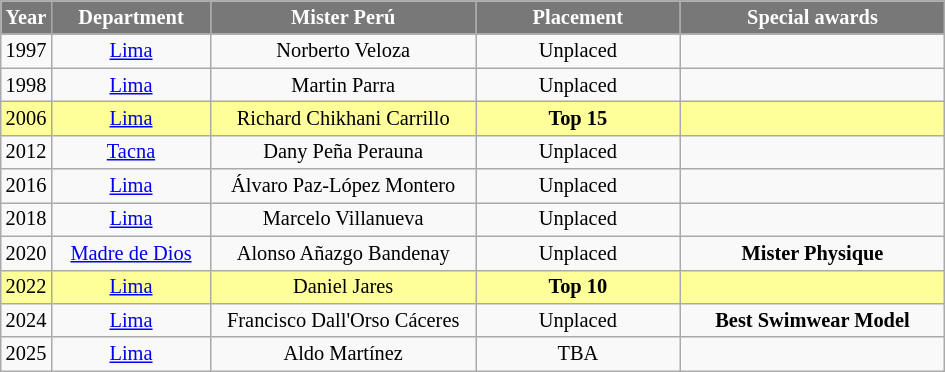<table class="wikitable sortable" style="font-size: 85%; text-align:center">
<tr>
<th width="20" style="background-color:#787878;color:#FFFFFF;">Year</th>
<th width="100" style="background-color:#787878;color:#FFFFFF;">Department</th>
<th width="170" style="background-color:#787878;color:#FFFFFF;">Mister Perú</th>
<th width="130" style="background-color:#787878;color:#FFFFFF;">Placement</th>
<th width="170" style="background-color:#787878;color:#FFFFFF;">Special awards</th>
</tr>
<tr>
<td>1997</td>
<td><a href='#'>Lima</a></td>
<td>Norberto Veloza</td>
<td>Unplaced</td>
<td></td>
</tr>
<tr>
<td>1998</td>
<td><a href='#'>Lima</a></td>
<td>Martin Parra</td>
<td>Unplaced</td>
<td></td>
</tr>
<tr style="background-color:#FFFF99;">
<td>2006</td>
<td><a href='#'>Lima</a></td>
<td>Richard Chikhani Carrillo</td>
<td><strong>Top 15</strong></td>
<td></td>
</tr>
<tr>
<td>2012</td>
<td><a href='#'>Tacna</a></td>
<td>Dany Peña Perauna</td>
<td>Unplaced</td>
<td></td>
</tr>
<tr>
<td>2016</td>
<td><a href='#'>Lima</a></td>
<td>Álvaro Paz-López Montero</td>
<td>Unplaced</td>
<td></td>
</tr>
<tr>
<td>2018</td>
<td><a href='#'>Lima</a></td>
<td>Marcelo Villanueva</td>
<td>Unplaced</td>
<td></td>
</tr>
<tr>
<td>2020</td>
<td><a href='#'>Madre de Dios</a></td>
<td>Alonso Añazgo Bandenay</td>
<td>Unplaced</td>
<td><strong>Mister Physique</strong></td>
</tr>
<tr style="background-color:#FFFF99;">
<td>2022</td>
<td><a href='#'>Lima</a></td>
<td>Daniel Jares</td>
<td><strong>Top 10</strong></td>
<td></td>
</tr>
<tr>
<td>2024</td>
<td><a href='#'>Lima</a></td>
<td>Francisco Dall'Orso Cáceres</td>
<td>Unplaced</td>
<td><strong>Best Swimwear Model</strong></td>
</tr>
<tr>
<td>2025</td>
<td><a href='#'>Lima</a></td>
<td>Aldo Martínez</td>
<td>TBA</td>
<td></td>
</tr>
</table>
